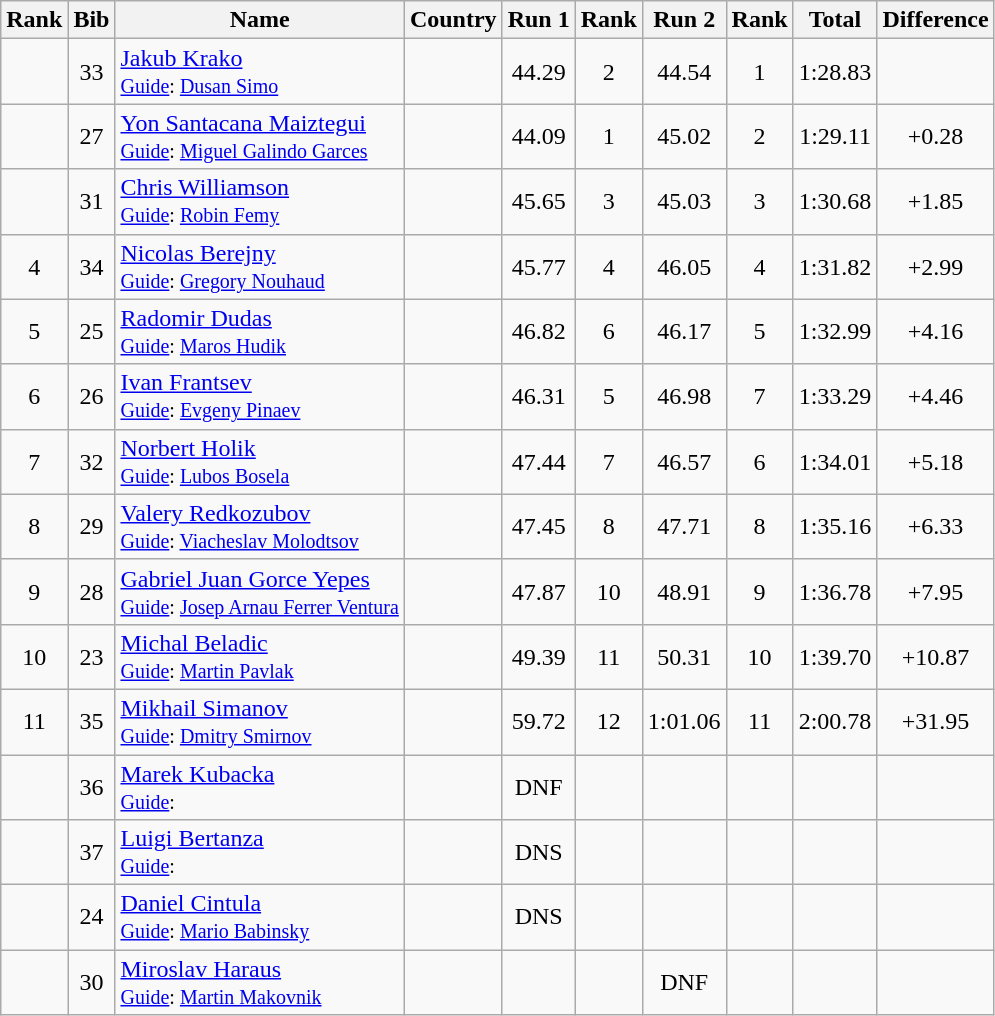<table class="wikitable sortable" style="text-align:center">
<tr>
<th>Rank</th>
<th>Bib</th>
<th>Name</th>
<th>Country</th>
<th>Run 1</th>
<th>Rank</th>
<th>Run 2</th>
<th>Rank</th>
<th>Total</th>
<th>Difference</th>
</tr>
<tr>
<td></td>
<td>33</td>
<td align=left><a href='#'>Jakub Krako</a><br><small><a href='#'>Guide</a>: <a href='#'>Dusan Simo</a></small></td>
<td align=left></td>
<td>44.29</td>
<td>2</td>
<td>44.54</td>
<td>1</td>
<td>1:28.83</td>
<td></td>
</tr>
<tr>
<td></td>
<td>27</td>
<td align=left><a href='#'>Yon Santacana Maiztegui</a><br><small><a href='#'>Guide</a>: <a href='#'>Miguel Galindo Garces</a></small></td>
<td align=left></td>
<td>44.09</td>
<td>1</td>
<td>45.02</td>
<td>2</td>
<td>1:29.11</td>
<td>+0.28</td>
</tr>
<tr>
<td></td>
<td>31</td>
<td align=left><a href='#'>Chris Williamson</a><br><small><a href='#'>Guide</a>: <a href='#'>Robin Femy</a></small></td>
<td align=left></td>
<td>45.65</td>
<td>3</td>
<td>45.03</td>
<td>3</td>
<td>1:30.68</td>
<td>+1.85</td>
</tr>
<tr>
<td>4</td>
<td>34</td>
<td align=left><a href='#'>Nicolas Berejny</a><br><small><a href='#'>Guide</a>: <a href='#'>Gregory Nouhaud</a></small></td>
<td align=left></td>
<td>45.77</td>
<td>4</td>
<td>46.05</td>
<td>4</td>
<td>1:31.82</td>
<td>+2.99</td>
</tr>
<tr>
<td>5</td>
<td>25</td>
<td align=left><a href='#'>Radomir Dudas</a><br><small><a href='#'>Guide</a>: <a href='#'>Maros Hudik</a></small></td>
<td align=left></td>
<td>46.82</td>
<td>6</td>
<td>46.17</td>
<td>5</td>
<td>1:32.99</td>
<td>+4.16</td>
</tr>
<tr>
<td>6</td>
<td>26</td>
<td align=left><a href='#'>Ivan Frantsev</a><br><small><a href='#'>Guide</a>: <a href='#'>Evgeny Pinaev</a></small></td>
<td align=left></td>
<td>46.31</td>
<td>5</td>
<td>46.98</td>
<td>7</td>
<td>1:33.29</td>
<td>+4.46</td>
</tr>
<tr>
<td>7</td>
<td>32</td>
<td align=left><a href='#'>Norbert Holik</a><br><small><a href='#'>Guide</a>: <a href='#'>Lubos Bosela</a></small></td>
<td align=left></td>
<td>47.44</td>
<td>7</td>
<td>46.57</td>
<td>6</td>
<td>1:34.01</td>
<td>+5.18</td>
</tr>
<tr>
<td>8</td>
<td>29</td>
<td align=left><a href='#'>Valery Redkozubov</a><br><small><a href='#'>Guide</a>: <a href='#'>Viacheslav Molodtsov</a></small></td>
<td align=left></td>
<td>47.45</td>
<td>8</td>
<td>47.71</td>
<td>8</td>
<td>1:35.16</td>
<td>+6.33</td>
</tr>
<tr>
<td>9</td>
<td>28</td>
<td align=left><a href='#'>Gabriel Juan Gorce Yepes</a><br><small><a href='#'>Guide</a>: <a href='#'>Josep Arnau Ferrer Ventura</a></small></td>
<td align=left></td>
<td>47.87</td>
<td>10</td>
<td>48.91</td>
<td>9</td>
<td>1:36.78</td>
<td>+7.95</td>
</tr>
<tr>
<td>10</td>
<td>23</td>
<td align=left><a href='#'>Michal Beladic</a><br><small><a href='#'>Guide</a>: <a href='#'>Martin Pavlak</a></small></td>
<td align=left></td>
<td>49.39</td>
<td>11</td>
<td>50.31</td>
<td>10</td>
<td>1:39.70</td>
<td>+10.87</td>
</tr>
<tr>
<td>11</td>
<td>35</td>
<td align=left><a href='#'>Mikhail Simanov</a><br><small><a href='#'>Guide</a>: <a href='#'>Dmitry Smirnov</a></small></td>
<td align=left></td>
<td>59.72</td>
<td>12</td>
<td>1:01.06</td>
<td>11</td>
<td>2:00.78</td>
<td>+31.95</td>
</tr>
<tr>
<td></td>
<td>36</td>
<td align=left><a href='#'>Marek Kubacka</a><br><small><a href='#'>Guide</a>: </small></td>
<td align=left></td>
<td>DNF</td>
<td></td>
<td></td>
<td></td>
<td></td>
<td></td>
</tr>
<tr>
<td></td>
<td>37</td>
<td align=left><a href='#'>Luigi Bertanza</a><br><small><a href='#'>Guide</a>: </small></td>
<td align=left></td>
<td>DNS</td>
<td></td>
<td></td>
<td></td>
<td></td>
<td></td>
</tr>
<tr>
<td></td>
<td>24</td>
<td align=left><a href='#'>Daniel Cintula</a><br><small><a href='#'>Guide</a>: <a href='#'>Mario Babinsky</a></small></td>
<td align=left></td>
<td>DNS</td>
<td></td>
<td></td>
<td></td>
<td></td>
<td></td>
</tr>
<tr>
<td></td>
<td>30</td>
<td align=left><a href='#'>Miroslav Haraus</a><br><small><a href='#'>Guide</a>: <a href='#'>Martin Makovnik</a></small></td>
<td align=left></td>
<td></td>
<td></td>
<td>DNF</td>
<td></td>
<td></td>
<td></td>
</tr>
</table>
